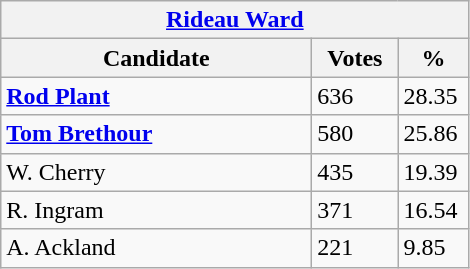<table class="wikitable">
<tr>
<th colspan="3"><a href='#'>Rideau Ward</a></th>
</tr>
<tr>
<th style="width: 200px">Candidate</th>
<th style="width: 50px">Votes</th>
<th style="width: 40px">%</th>
</tr>
<tr>
<td><strong><a href='#'>Rod Plant</a></strong></td>
<td>636</td>
<td>28.35</td>
</tr>
<tr>
<td><strong><a href='#'>Tom Brethour</a></strong></td>
<td>580</td>
<td>25.86</td>
</tr>
<tr>
<td>W. Cherry</td>
<td>435</td>
<td>19.39</td>
</tr>
<tr>
<td>R. Ingram</td>
<td>371</td>
<td>16.54</td>
</tr>
<tr>
<td>A. Ackland</td>
<td>221</td>
<td>9.85</td>
</tr>
</table>
